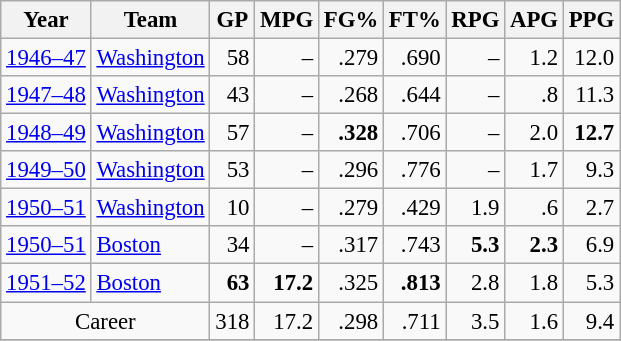<table class="wikitable sortable" style="font-size:95%; text-align:right;">
<tr>
<th>Year</th>
<th>Team</th>
<th>GP</th>
<th>MPG</th>
<th>FG%</th>
<th>FT%</th>
<th>RPG</th>
<th>APG</th>
<th>PPG</th>
</tr>
<tr>
<td style="text-align:left;"><a href='#'>1946–47</a></td>
<td style="text-align:left;"><a href='#'>Washington</a></td>
<td>58</td>
<td>–</td>
<td>.279</td>
<td>.690</td>
<td>–</td>
<td>1.2</td>
<td>12.0</td>
</tr>
<tr>
<td style="text-align:left;"><a href='#'>1947–48</a></td>
<td style="text-align:left;"><a href='#'>Washington</a></td>
<td>43</td>
<td>–</td>
<td>.268</td>
<td>.644</td>
<td>–</td>
<td>.8</td>
<td>11.3</td>
</tr>
<tr>
<td style="text-align:left;"><a href='#'>1948–49</a></td>
<td style="text-align:left;"><a href='#'>Washington</a></td>
<td>57</td>
<td>–</td>
<td><strong>.328</strong></td>
<td>.706</td>
<td>–</td>
<td>2.0</td>
<td><strong>12.7</strong></td>
</tr>
<tr>
<td style="text-align:left;"><a href='#'>1949–50</a></td>
<td style="text-align:left;"><a href='#'>Washington</a></td>
<td>53</td>
<td>–</td>
<td>.296</td>
<td>.776</td>
<td>–</td>
<td>1.7</td>
<td>9.3</td>
</tr>
<tr>
<td style="text-align:left;"><a href='#'>1950–51</a></td>
<td style="text-align:left;"><a href='#'>Washington</a></td>
<td>10</td>
<td>–</td>
<td>.279</td>
<td>.429</td>
<td>1.9</td>
<td>.6</td>
<td>2.7</td>
</tr>
<tr>
<td style="text-align:left;"><a href='#'>1950–51</a></td>
<td style="text-align:left;"><a href='#'>Boston</a></td>
<td>34</td>
<td>–</td>
<td>.317</td>
<td>.743</td>
<td><strong>5.3</strong></td>
<td><strong>2.3</strong></td>
<td>6.9</td>
</tr>
<tr>
<td style="text-align:left;"><a href='#'>1951–52</a></td>
<td style="text-align:left;"><a href='#'>Boston</a></td>
<td><strong>63</strong></td>
<td><strong>17.2</strong></td>
<td>.325</td>
<td><strong>.813</strong></td>
<td>2.8</td>
<td>1.8</td>
<td>5.3</td>
</tr>
<tr>
<td style="text-align:center;" colspan="2">Career</td>
<td>318</td>
<td>17.2</td>
<td>.298</td>
<td>.711</td>
<td>3.5</td>
<td>1.6</td>
<td>9.4</td>
</tr>
<tr>
</tr>
</table>
